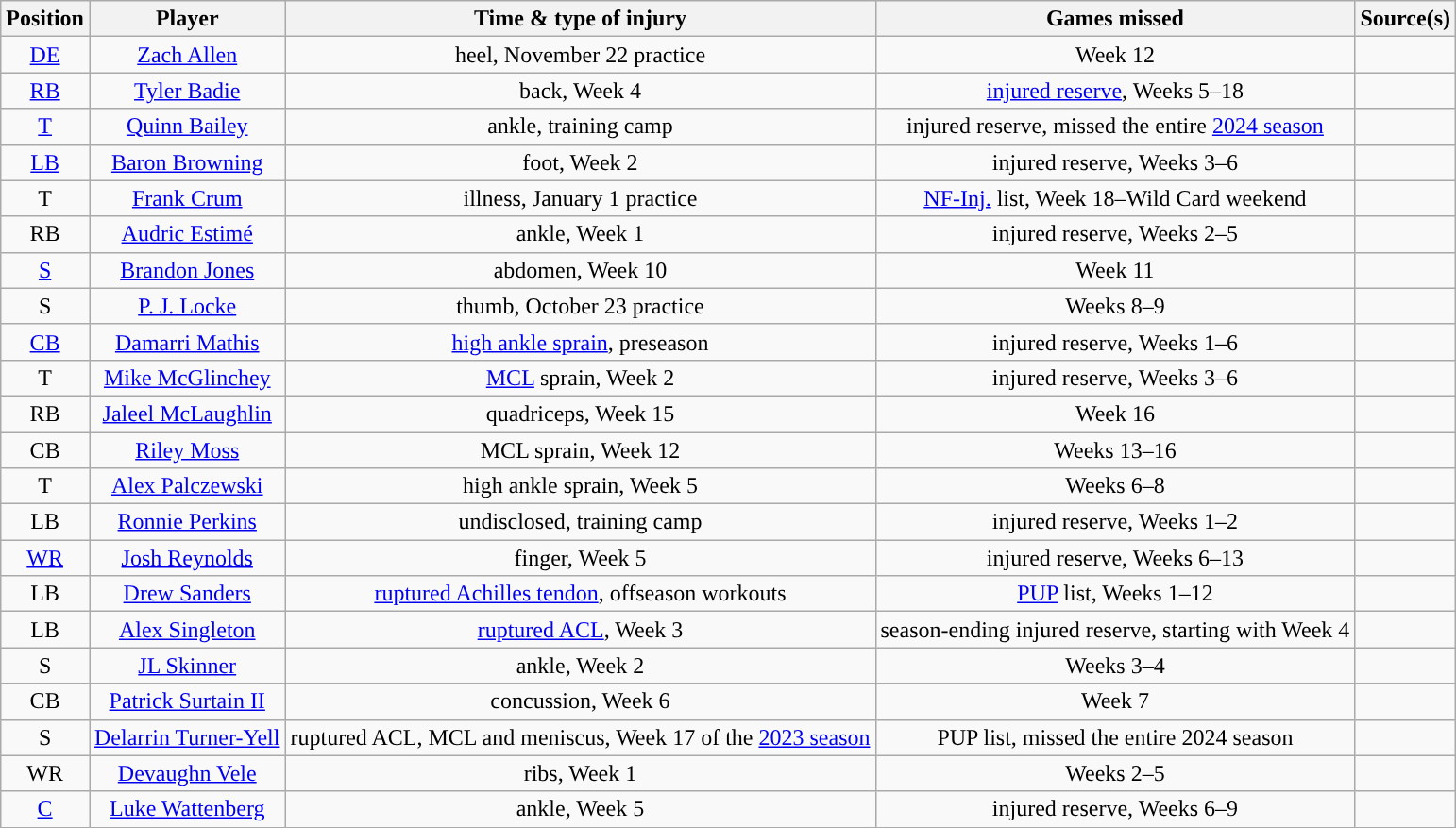<table class="wikitable" style="text-align:center">
<tr>
<th>Position</th>
<th>Player</th>
<th>Time & type of injury</th>
<th>Games missed</th>
<th>Source(s)</th>
</tr>
<tr>
<td><a href='#'>DE</a></td>
<td><a href='#'>Zach Allen</a></td>
<td>heel, November 22 practice</td>
<td>Week 12</td>
<td></td>
</tr>
<tr>
<td><a href='#'>RB</a></td>
<td><a href='#'>Tyler Badie</a></td>
<td>back, Week 4</td>
<td><a href='#'>injured reserve</a>, Weeks 5–18</td>
<td></td>
</tr>
<tr>
<td><a href='#'>T</a></td>
<td><a href='#'>Quinn Bailey</a></td>
<td>ankle, training camp</td>
<td>injured reserve, missed the entire <a href='#'>2024 season</a></td>
<td></td>
</tr>
<tr>
<td><a href='#'>LB</a></td>
<td><a href='#'>Baron Browning</a></td>
<td>foot, Week 2</td>
<td>injured reserve, Weeks 3–6</td>
<td></td>
</tr>
<tr>
<td>T</td>
<td><a href='#'>Frank Crum</a></td>
<td>illness, January 1 practice</td>
<td><a href='#'>NF-Inj.</a> list, Week 18–Wild Card weekend</td>
<td></td>
</tr>
<tr>
<td>RB</td>
<td><a href='#'>Audric Estimé</a></td>
<td>ankle, Week 1</td>
<td>injured reserve, Weeks 2–5</td>
<td></td>
</tr>
<tr>
<td><a href='#'>S</a></td>
<td><a href='#'>Brandon Jones</a></td>
<td>abdomen, Week 10</td>
<td>Week 11</td>
<td></td>
</tr>
<tr>
<td>S</td>
<td><a href='#'>P. J. Locke</a></td>
<td>thumb, October 23 practice</td>
<td>Weeks 8–9</td>
<td></td>
</tr>
<tr>
<td><a href='#'>CB</a></td>
<td><a href='#'>Damarri Mathis</a></td>
<td><a href='#'>high ankle sprain</a>, preseason</td>
<td>injured reserve, Weeks 1–6</td>
<td></td>
</tr>
<tr>
<td>T</td>
<td><a href='#'>Mike McGlinchey</a></td>
<td><a href='#'>MCL</a> sprain, Week 2</td>
<td>injured reserve, Weeks 3–6</td>
<td></td>
</tr>
<tr>
<td>RB</td>
<td><a href='#'>Jaleel McLaughlin</a></td>
<td>quadriceps, Week 15</td>
<td>Week 16</td>
<td></td>
</tr>
<tr>
<td>CB</td>
<td><a href='#'>Riley Moss</a></td>
<td>MCL sprain, Week 12</td>
<td>Weeks 13–16</td>
<td></td>
</tr>
<tr>
<td>T</td>
<td><a href='#'>Alex Palczewski</a></td>
<td>high ankle sprain, Week 5</td>
<td>Weeks 6–8</td>
<td></td>
</tr>
<tr>
<td>LB</td>
<td><a href='#'>Ronnie Perkins</a></td>
<td>undisclosed, training camp</td>
<td>injured reserve, Weeks 1–2</td>
<td></td>
</tr>
<tr>
<td><a href='#'>WR</a></td>
<td><a href='#'>Josh Reynolds</a></td>
<td>finger, Week 5</td>
<td>injured reserve, Weeks 6–13</td>
<td></td>
</tr>
<tr>
<td>LB</td>
<td><a href='#'>Drew Sanders</a></td>
<td><a href='#'>ruptured Achilles tendon</a>, offseason workouts</td>
<td><a href='#'>PUP</a> list, Weeks 1–12</td>
<td></td>
</tr>
<tr>
<td>LB</td>
<td><a href='#'>Alex Singleton</a></td>
<td><a href='#'>ruptured ACL</a>, Week 3</td>
<td>season-ending injured reserve, starting with Week 4</td>
<td></td>
</tr>
<tr>
<td>S</td>
<td><a href='#'>JL Skinner</a></td>
<td>ankle, Week 2</td>
<td>Weeks 3–4</td>
<td></td>
</tr>
<tr>
<td>CB</td>
<td><a href='#'>Patrick Surtain II</a></td>
<td>concussion, Week 6</td>
<td>Week 7</td>
<td></td>
</tr>
<tr>
<td>S</td>
<td><a href='#'>Delarrin Turner-Yell</a></td>
<td>ruptured ACL, MCL and meniscus, Week 17 of the <a href='#'>2023 season</a></td>
<td>PUP list, missed the entire 2024 season</td>
<td></td>
</tr>
<tr>
<td>WR</td>
<td><a href='#'>Devaughn Vele</a></td>
<td>ribs, Week 1</td>
<td>Weeks 2–5</td>
<td></td>
</tr>
<tr>
<td><a href='#'>C</a></td>
<td><a href='#'>Luke Wattenberg</a></td>
<td>ankle, Week 5</td>
<td>injured reserve, Weeks 6–9</td>
<td></td>
</tr>
</table>
